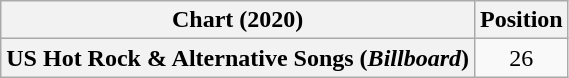<table class="wikitable plainrowheaders" style="text-align:center">
<tr>
<th scope="col">Chart (2020)</th>
<th scope="col">Position</th>
</tr>
<tr>
<th scope="row">US Hot Rock & Alternative Songs (<em>Billboard</em>)</th>
<td>26</td>
</tr>
</table>
